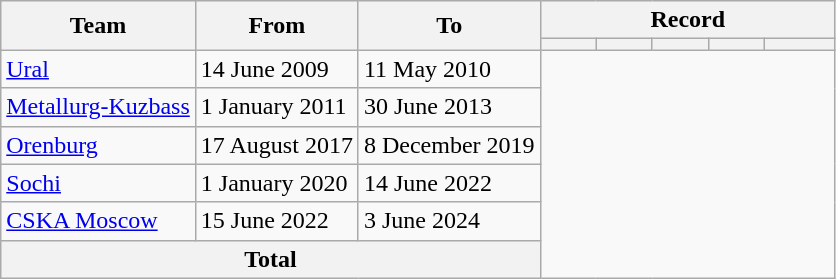<table class="wikitable" style="text-align:center">
<tr>
<th rowspan="2">Team</th>
<th rowspan="2">From</th>
<th rowspan="2">To</th>
<th colspan="5">Record</th>
</tr>
<tr>
<th width=30></th>
<th width=30></th>
<th width=30></th>
<th width=30></th>
<th width=40></th>
</tr>
<tr>
<td align=left><a href='#'>Ural</a></td>
<td align=left>14 June 2009</td>
<td align=left>11 May 2010<br></td>
</tr>
<tr>
<td align=left><a href='#'>Metallurg-Kuzbass</a></td>
<td align=left>1 January 2011</td>
<td align=left>30 June 2013<br></td>
</tr>
<tr>
<td align=left><a href='#'>Orenburg</a></td>
<td align=left>17 August 2017</td>
<td align=left>8 December 2019<br></td>
</tr>
<tr>
<td align=left><a href='#'>Sochi</a></td>
<td align=left>1 January 2020</td>
<td align=left>14 June 2022<br></td>
</tr>
<tr>
<td align=left><a href='#'>CSKA Moscow</a></td>
<td align=left>15 June 2022</td>
<td align=left>3 June 2024<br></td>
</tr>
<tr>
<th colspan="3">Total<br></th>
</tr>
</table>
